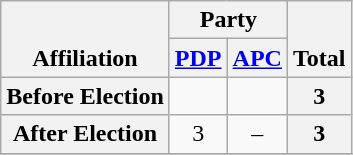<table class=wikitable style="text-align:center">
<tr style="vertical-align:bottom;">
<th rowspan=2>Affiliation</th>
<th colspan=2>Party</th>
<th rowspan=2>Total</th>
</tr>
<tr>
<th><a href='#'>PDP</a></th>
<th><a href='#'>APC</a></th>
</tr>
<tr>
<th>Before Election</th>
<td></td>
<td></td>
<th>3</th>
</tr>
<tr>
<th>After Election</th>
<td>3</td>
<td>–</td>
<th>3</th>
</tr>
<tr>
</tr>
</table>
